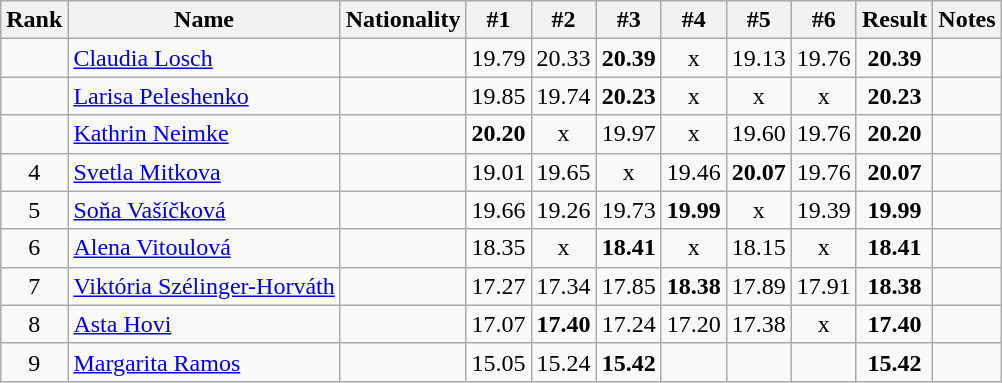<table class="wikitable sortable" style="text-align:center">
<tr>
<th>Rank</th>
<th>Name</th>
<th>Nationality</th>
<th>#1</th>
<th>#2</th>
<th>#3</th>
<th>#4</th>
<th>#5</th>
<th>#6</th>
<th>Result</th>
<th>Notes</th>
</tr>
<tr>
<td></td>
<td align="left"><a href='#'>Claudia Losch</a></td>
<td align=left></td>
<td>19.79</td>
<td>20.33</td>
<td><strong>20.39</strong></td>
<td>x</td>
<td>19.13</td>
<td>19.76</td>
<td><strong>20.39</strong></td>
<td></td>
</tr>
<tr>
<td></td>
<td align="left"><a href='#'>Larisa Peleshenko</a></td>
<td align=left></td>
<td>19.85</td>
<td>19.74</td>
<td><strong>20.23</strong></td>
<td>x</td>
<td>x</td>
<td>x</td>
<td><strong>20.23</strong></td>
<td></td>
</tr>
<tr>
<td></td>
<td align="left"><a href='#'>Kathrin Neimke</a></td>
<td align=left></td>
<td><strong>20.20</strong></td>
<td>x</td>
<td>19.97</td>
<td>x</td>
<td>19.60</td>
<td>19.76</td>
<td><strong>20.20</strong></td>
<td></td>
</tr>
<tr>
<td>4</td>
<td align="left"><a href='#'>Svetla Mitkova</a></td>
<td align=left></td>
<td>19.01</td>
<td>19.65</td>
<td>x</td>
<td>19.46</td>
<td><strong>20.07</strong></td>
<td>19.76</td>
<td><strong>20.07</strong></td>
<td></td>
</tr>
<tr>
<td>5</td>
<td align="left"><a href='#'>Soňa Vašíčková</a></td>
<td align=left></td>
<td>19.66</td>
<td>19.26</td>
<td>19.73</td>
<td><strong>19.99</strong></td>
<td>x</td>
<td>19.39</td>
<td><strong>19.99</strong></td>
<td></td>
</tr>
<tr>
<td>6</td>
<td align="left"><a href='#'>Alena Vitoulová</a></td>
<td align=left></td>
<td>18.35</td>
<td>x</td>
<td><strong>18.41</strong></td>
<td>x</td>
<td>18.15</td>
<td>x</td>
<td><strong>18.41</strong></td>
<td></td>
</tr>
<tr>
<td>7</td>
<td align="left"><a href='#'>Viktória Szélinger-Horváth</a></td>
<td align=left></td>
<td>17.27</td>
<td>17.34</td>
<td>17.85</td>
<td><strong>18.38</strong></td>
<td>17.89</td>
<td>17.91</td>
<td><strong>18.38</strong></td>
<td></td>
</tr>
<tr>
<td>8</td>
<td align="left"><a href='#'>Asta Hovi</a></td>
<td align=left></td>
<td>17.07</td>
<td><strong>17.40</strong></td>
<td>17.24</td>
<td>17.20</td>
<td>17.38</td>
<td>x</td>
<td><strong>17.40</strong></td>
<td></td>
</tr>
<tr>
<td>9</td>
<td align="left"><a href='#'>Margarita Ramos</a></td>
<td align=left></td>
<td>15.05</td>
<td>15.24</td>
<td><strong>15.42</strong></td>
<td></td>
<td></td>
<td></td>
<td><strong>15.42</strong></td>
<td></td>
</tr>
</table>
